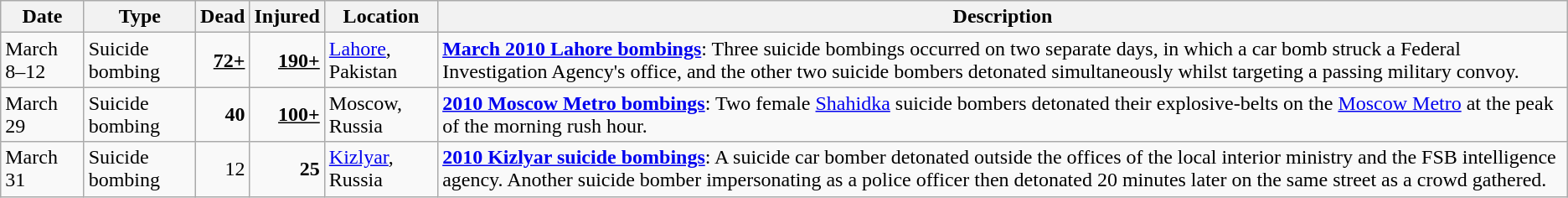<table class="wikitable sortable" id="terrorIncidents2010Mar">
<tr>
<th>Date</th>
<th>Type</th>
<th>Dead</th>
<th>Injured</th>
<th>Location</th>
<th>Description</th>
</tr>
<tr>
<td>March 8–12</td>
<td>Suicide bombing</td>
<td align="right"><strong><u>72+</u></strong></td>
<td align="right"><strong><u>190+</u></strong></td>
<td><a href='#'>Lahore</a>, Pakistan</td>
<td><strong><a href='#'>March 2010 Lahore bombings</a></strong>: Three suicide bombings occurred on two separate days, in which a car bomb struck a Federal Investigation Agency's office, and the other two suicide bombers detonated simultaneously whilst targeting a passing military convoy.</td>
</tr>
<tr>
<td>March 29</td>
<td>Suicide bombing</td>
<td align="right"><strong>40</strong></td>
<td align="right"><strong><u>100+</u></strong></td>
<td>Moscow, Russia</td>
<td><strong><a href='#'>2010 Moscow Metro bombings</a></strong>: Two female <a href='#'>Shahidka</a> suicide bombers detonated their explosive-belts on the <a href='#'>Moscow Metro</a> at the peak of the morning rush hour.</td>
</tr>
<tr>
<td>March 31</td>
<td>Suicide bombing</td>
<td align="right">12</td>
<td align="right"><strong>25</strong></td>
<td><a href='#'>Kizlyar</a>, Russia</td>
<td><strong><a href='#'>2010 Kizlyar suicide bombings</a></strong>: A suicide car bomber detonated outside the offices of the local interior ministry and the FSB intelligence agency. Another suicide bomber impersonating as a police officer then detonated 20 minutes later on the same street as a crowd gathered.</td>
</tr>
</table>
